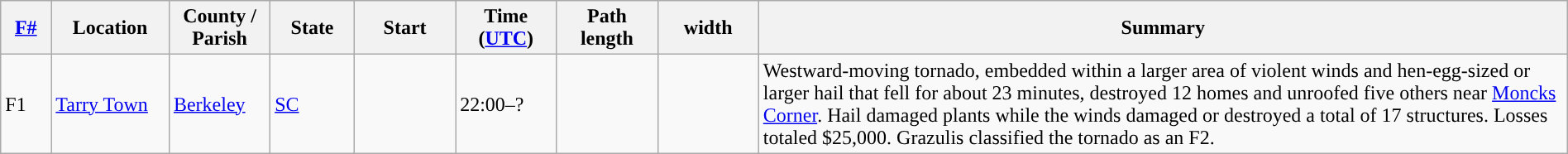<table class="wikitable sortable" style="width:100%;">
<tr>
<th scope="col"  style="width:3%; text-align:center;"><a href='#'>F#</a></th>
<th scope="col"  style="width:7%; text-align:center;" class="unsortable">Location</th>
<th scope="col"  style="width:6%; text-align:center;" class="unsortable">County / Parish</th>
<th scope="col"  style="width:5%; text-align:center;">State</th>
<th scope="col"  style="width:6%; text-align:center;">Start<br></th>
<th scope="col"  style="width:6%; text-align:center;">Time (<a href='#'>UTC</a>)</th>
<th scope="col"  style="width:6%; text-align:center;">Path length</th>
<th scope="col"  style="width:6%; text-align:center;"> width</th>
<th scope="col" class="unsortable" style="width:48%; text-align:center;">Summary</th>
</tr>
<tr>
<td>F1</td>
<td><a href='#'>Tarry Town</a></td>
<td><a href='#'>Berkeley</a></td>
<td><a href='#'>SC</a></td>
<td></td>
<td>22:00–?</td>
<td></td>
<td></td>
<td>Westward-moving tornado, embedded within a larger area of violent winds and hen-egg-sized or larger hail that fell for about 23 minutes, destroyed 12 homes and unroofed five others near <a href='#'>Moncks Corner</a>. Hail damaged plants while the winds damaged or destroyed a total of 17 structures. Losses totaled $25,000. Grazulis classified the tornado as an F2.</td>
</tr>
</table>
